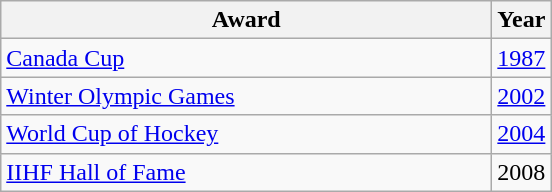<table class="wikitable">
<tr>
<th scope="col" style="width:20em">Award</th>
<th scope="col">Year</th>
</tr>
<tr>
<td><a href='#'>Canada Cup</a></td>
<td><a href='#'>1987</a></td>
</tr>
<tr>
<td><a href='#'>Winter Olympic Games</a></td>
<td><a href='#'>2002</a></td>
</tr>
<tr>
<td><a href='#'>World Cup of Hockey</a></td>
<td><a href='#'>2004</a></td>
</tr>
<tr>
<td><a href='#'>IIHF Hall of Fame</a></td>
<td>2008</td>
</tr>
</table>
